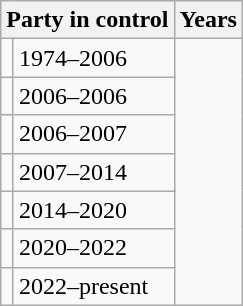<table class="wikitable">
<tr>
<th colspan=2>Party in control</th>
<th>Years</th>
</tr>
<tr>
<td></td>
<td>1974–2006</td>
</tr>
<tr>
<td></td>
<td>2006–2006</td>
</tr>
<tr>
<td></td>
<td>2006–2007</td>
</tr>
<tr>
<td></td>
<td>2007–2014</td>
</tr>
<tr>
<td></td>
<td>2014–2020</td>
</tr>
<tr>
<td></td>
<td>2020–2022</td>
</tr>
<tr>
<td></td>
<td>2022–present</td>
</tr>
</table>
